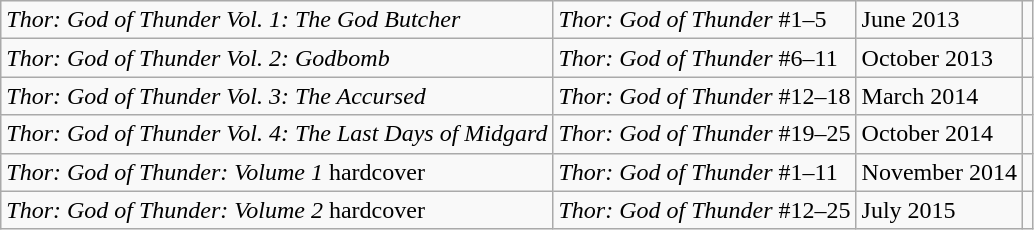<table class="wikitable sortable">
<tr>
<td><em>Thor: God of Thunder Vol. 1: The God Butcher</em></td>
<td><em>Thor: God of Thunder</em> #1–5</td>
<td>June 2013</td>
<td></td>
</tr>
<tr>
<td><em>Thor: God of Thunder Vol. 2: Godbomb</em></td>
<td><em>Thor: God of Thunder</em> #6–11</td>
<td>October 2013</td>
<td></td>
</tr>
<tr>
<td><em>Thor: God of Thunder Vol. 3: The Accursed</em></td>
<td><em>Thor: God of Thunder</em> #12–18</td>
<td>March 2014</td>
<td></td>
</tr>
<tr>
<td><em>Thor: God of Thunder Vol. 4: The Last Days of Midgard</em></td>
<td><em>Thor: God of Thunder</em> #19–25</td>
<td>October 2014</td>
<td></td>
</tr>
<tr>
<td><em>Thor: God of Thunder: Volume 1</em> hardcover</td>
<td><em>Thor: God of Thunder</em> #1–11</td>
<td>November 2014</td>
<td></td>
</tr>
<tr>
<td><em>Thor: God of Thunder: Volume 2</em> hardcover</td>
<td><em>Thor: God of Thunder</em> #12–25</td>
<td>July 2015</td>
<td></td>
</tr>
</table>
